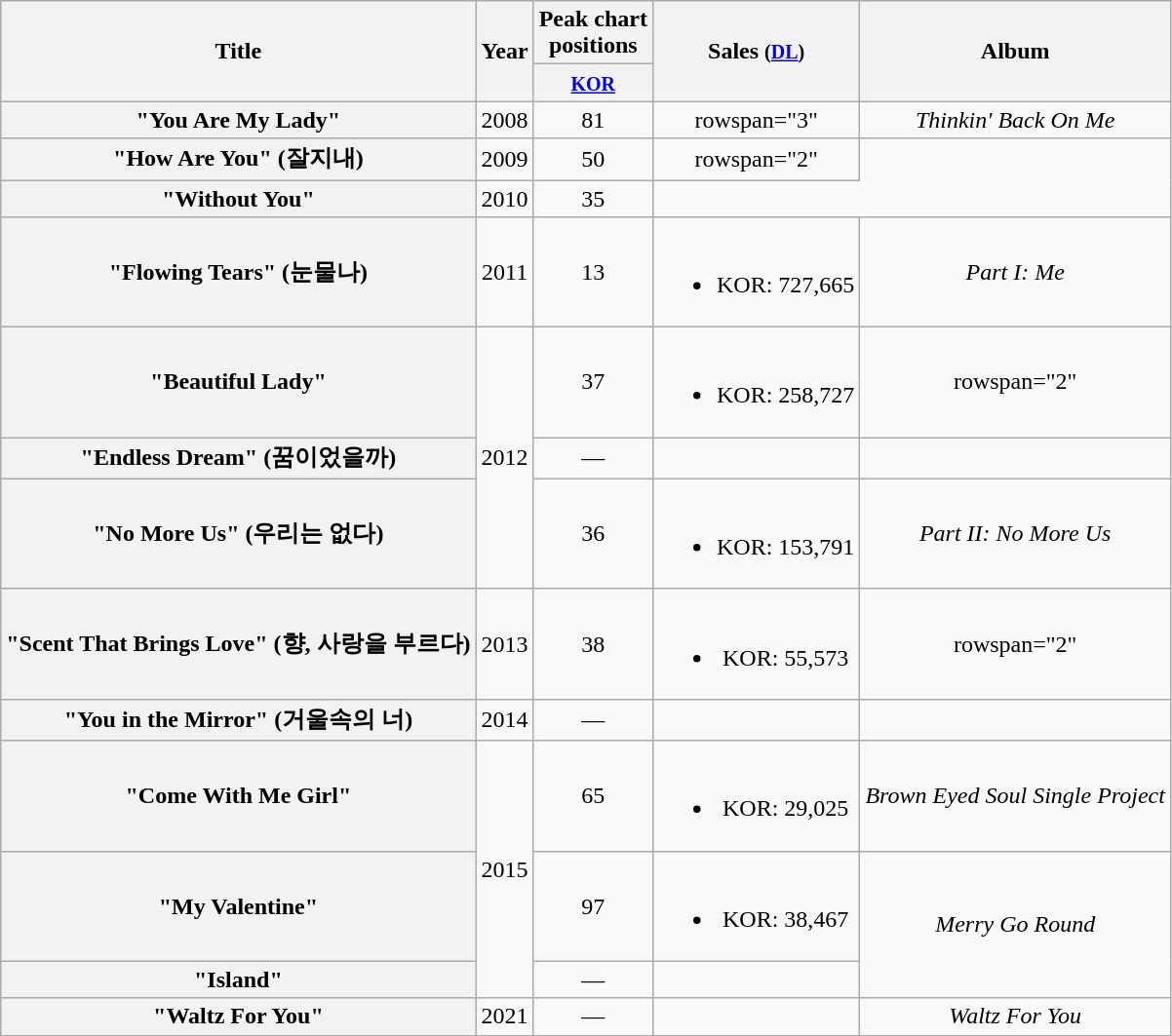<table class="wikitable plainrowheaders" style="text-align:center;">
<tr>
<th scope="col" rowspan="2">Title</th>
<th scope="col" rowspan="2">Year</th>
<th scope="col" colspan="1">Peak chart <br> positions</th>
<th scope="col" rowspan="2">Sales <small>(<a href='#'>DL</a>)</small></th>
<th scope="col" rowspan="2">Album</th>
</tr>
<tr>
<th><small><a href='#'>KOR</a></small><br></th>
</tr>
<tr>
<th scope="row">"You Are My Lady"</th>
<td>2008</td>
<td>81</td>
<td>rowspan="3" </td>
<td><em>Thinkin' Back On Me</em></td>
</tr>
<tr>
<th scope="row">"How Are You" (잘지내)</th>
<td>2009</td>
<td>50</td>
<td>rowspan="2" </td>
</tr>
<tr>
<th scope="row">"Without You"</th>
<td>2010</td>
<td>35</td>
</tr>
<tr>
<th scope="row">"Flowing Tears" (눈물나)</th>
<td>2011</td>
<td>13</td>
<td><br><ul><li>KOR: 727,665</li></ul></td>
<td><em>Part I: Me</em></td>
</tr>
<tr>
<th scope="row">"Beautiful Lady"</th>
<td rowspan="3">2012</td>
<td>37</td>
<td><br><ul><li>KOR: 258,727</li></ul></td>
<td>rowspan="2" </td>
</tr>
<tr>
<th scope="row">"Endless Dream" (꿈이었을까)<br></th>
<td>—</td>
<td></td>
</tr>
<tr>
<th scope="row">"No More Us" (우리는 없다)</th>
<td>36</td>
<td><br><ul><li>KOR: 153,791</li></ul></td>
<td><em>Part II: No More Us</em></td>
</tr>
<tr>
<th scope="row">"Scent That Brings Love" (향, 사랑을 부르다)</th>
<td>2013</td>
<td>38</td>
<td><br><ul><li>KOR: 55,573</li></ul></td>
<td>rowspan="2" </td>
</tr>
<tr>
<th scope="row">"You in the Mirror" (거울속의 너)<br></th>
<td>2014</td>
<td>—</td>
<td></td>
</tr>
<tr>
<th scope="row">"Come With Me Girl"</th>
<td rowspan="3">2015</td>
<td>65</td>
<td><br><ul><li>KOR: 29,025</li></ul></td>
<td><em>Brown Eyed Soul Single Project</em></td>
</tr>
<tr>
<th scope="row">"My Valentine"</th>
<td>97</td>
<td><br><ul><li>KOR: 38,467</li></ul></td>
<td rowspan="2"><em>Merry Go Round</em></td>
</tr>
<tr>
<th scope="row">"Island"<br></th>
<td>—</td>
<td></td>
</tr>
<tr>
<th scope="row">"Waltz For You"</th>
<td>2021</td>
<td>—</td>
<td></td>
<td><em>Waltz For You</em></td>
</tr>
<tr>
</tr>
</table>
